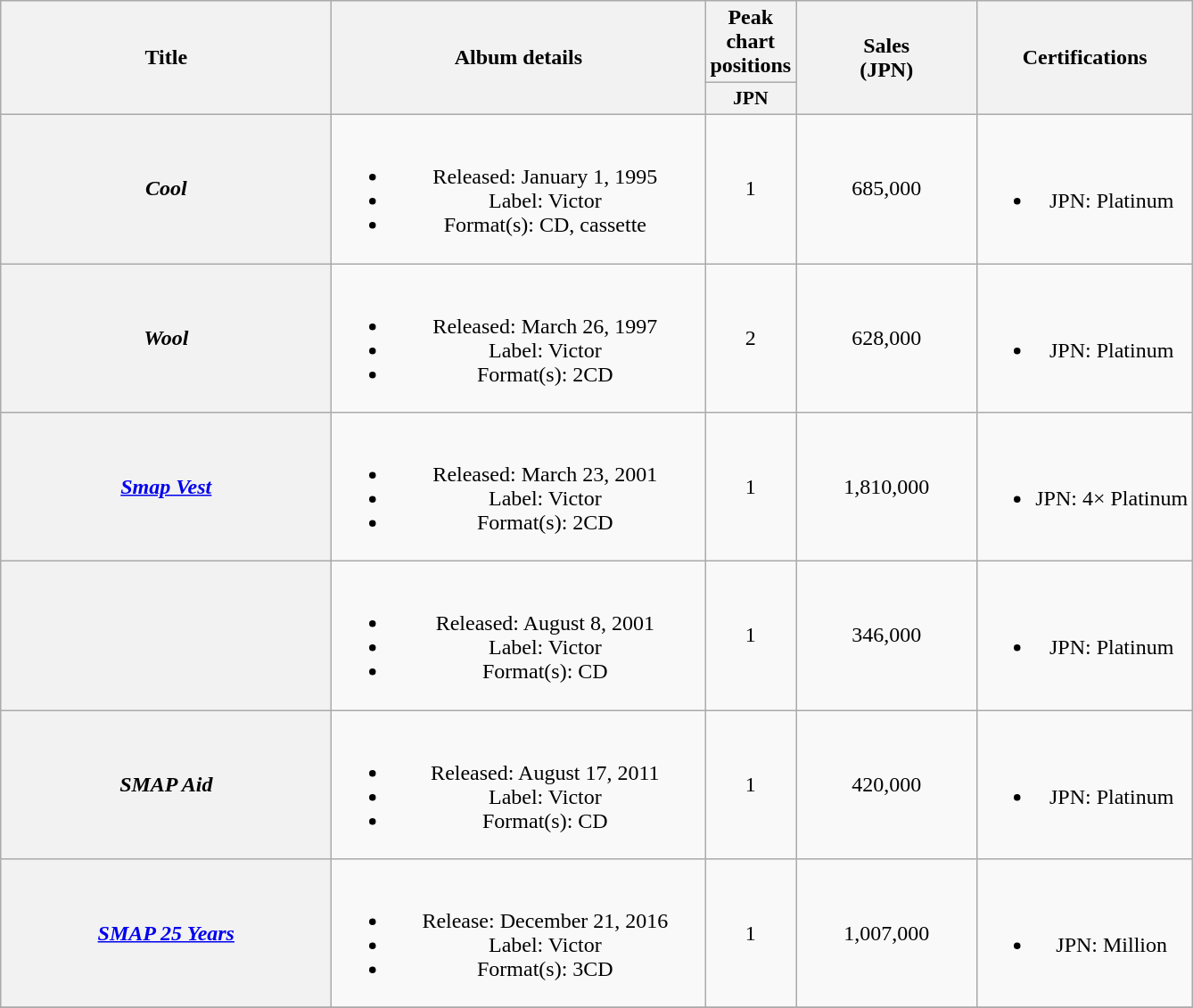<table class="wikitable plainrowheaders" style="text-align:center;" border="1">
<tr>
<th scope="col" rowspan="2" style="width:15em;">Title</th>
<th scope="col" rowspan="2" style="width:17em;">Album details</th>
<th colspan="1">Peak chart positions</th>
<th scope="col" rowspan="2" style="width:8em;">Sales<br>(JPN)<br></th>
<th scope="col" rowspan="2">Certifications</th>
</tr>
<tr>
<th style="width:3em;font-size:90%">JPN<br></th>
</tr>
<tr>
<th scope="row"><em>Cool</em></th>
<td><br><ul><li>Released: January 1, 1995</li><li>Label: Victor</li><li>Format(s): CD, cassette</li></ul></td>
<td>1</td>
<td>685,000</td>
<td><br><ul><li>JPN: Platinum</li></ul></td>
</tr>
<tr>
<th scope="row"><em>Wool</em></th>
<td><br><ul><li>Released: March 26, 1997</li><li>Label: Victor</li><li>Format(s): 2CD</li></ul></td>
<td>2</td>
<td>628,000</td>
<td><br><ul><li>JPN: Platinum</li></ul></td>
</tr>
<tr>
<th scope="row"><em><a href='#'>Smap Vest</a></em></th>
<td><br><ul><li>Released: March 23, 2001</li><li>Label: Victor</li><li>Format(s): 2CD</li></ul></td>
<td>1</td>
<td>1,810,000</td>
<td><br><ul><li>JPN: 4× Platinum</li></ul></td>
</tr>
<tr>
<th scope="row"></th>
<td><br><ul><li>Released: August 8, 2001</li><li>Label: Victor</li><li>Format(s): CD</li></ul></td>
<td>1</td>
<td>346,000</td>
<td><br><ul><li>JPN: Platinum</li></ul></td>
</tr>
<tr>
<th scope="row"><em>SMAP Aid</em></th>
<td><br><ul><li>Released: August 17, 2011</li><li>Label: Victor</li><li>Format(s): CD</li></ul></td>
<td>1</td>
<td>420,000</td>
<td><br><ul><li>JPN: Platinum</li></ul></td>
</tr>
<tr>
<th scope="row"><em><a href='#'>SMAP 25 Years</a></em></th>
<td><br><ul><li>Release: December 21, 2016</li><li>Label: Victor</li><li>Format(s): 3CD</li></ul></td>
<td>1</td>
<td>1,007,000</td>
<td><br><ul><li>JPN: Million</li></ul></td>
</tr>
<tr>
</tr>
</table>
